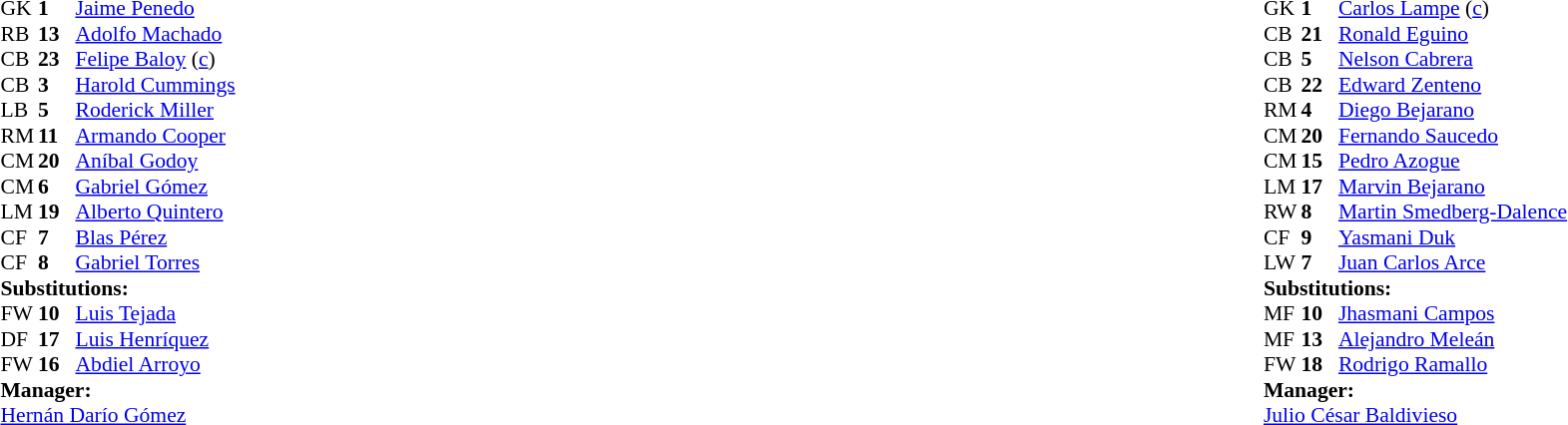<table style="width:100%">
<tr>
<td style="vertical-align:top; width:40%"><br><table style="font-size: 90%" cellspacing="0" cellpadding="0">
<tr>
<th width=25></th>
<th width=25></th>
</tr>
<tr>
<td>GK</td>
<td><strong>1</strong></td>
<td><a href='#'>Jaime Penedo</a></td>
</tr>
<tr>
<td>RB</td>
<td><strong>13</strong></td>
<td><a href='#'>Adolfo Machado</a></td>
<td></td>
</tr>
<tr>
<td>CB</td>
<td><strong>23</strong></td>
<td><a href='#'>Felipe Baloy</a> (<a href='#'>c</a>)</td>
<td></td>
</tr>
<tr>
<td>CB</td>
<td><strong>3</strong></td>
<td><a href='#'>Harold Cummings</a></td>
<td></td>
<td></td>
</tr>
<tr>
<td>LB</td>
<td><strong>5</strong></td>
<td><a href='#'>Roderick Miller</a></td>
</tr>
<tr>
<td>RM</td>
<td><strong>11</strong></td>
<td><a href='#'>Armando Cooper</a></td>
<td></td>
<td></td>
</tr>
<tr>
<td>CM</td>
<td><strong>20</strong></td>
<td><a href='#'>Aníbal Godoy</a></td>
</tr>
<tr>
<td>CM</td>
<td><strong>6</strong></td>
<td><a href='#'>Gabriel Gómez</a></td>
</tr>
<tr>
<td>LM</td>
<td><strong>19</strong></td>
<td><a href='#'>Alberto Quintero</a></td>
</tr>
<tr>
<td>CF</td>
<td><strong>7</strong></td>
<td><a href='#'>Blas Pérez</a></td>
<td></td>
</tr>
<tr>
<td>CF</td>
<td><strong>8</strong></td>
<td><a href='#'>Gabriel Torres</a></td>
<td></td>
<td></td>
</tr>
<tr>
<td colspan=3><strong>Substitutions:</strong></td>
</tr>
<tr>
<td>FW</td>
<td><strong>10</strong></td>
<td><a href='#'>Luis Tejada</a></td>
<td></td>
<td></td>
</tr>
<tr>
<td>DF</td>
<td><strong>17</strong></td>
<td><a href='#'>Luis Henríquez</a></td>
<td></td>
<td></td>
</tr>
<tr>
<td>FW</td>
<td><strong>16</strong></td>
<td><a href='#'>Abdiel Arroyo</a></td>
<td></td>
<td></td>
</tr>
<tr>
<td colspan=3><strong>Manager:</strong></td>
</tr>
<tr>
<td colspan=4> <a href='#'>Hernán Darío Gómez</a></td>
</tr>
</table>
</td>
<td valign="top"></td>
<td style="vertical-align:top; width:50%"><br><table cellspacing="0" cellpadding="0" style="font-size:90%; margin:auto">
<tr>
<th width=25></th>
<th width=25></th>
</tr>
<tr>
<td>GK</td>
<td><strong>1</strong></td>
<td><a href='#'>Carlos Lampe</a> (<a href='#'>c</a>)</td>
</tr>
<tr>
<td>CB</td>
<td><strong>21</strong></td>
<td><a href='#'>Ronald Eguino</a></td>
<td></td>
<td></td>
</tr>
<tr>
<td>CB</td>
<td><strong>5</strong></td>
<td><a href='#'>Nelson Cabrera</a></td>
</tr>
<tr>
<td>CB</td>
<td><strong>22</strong></td>
<td><a href='#'>Edward Zenteno</a></td>
</tr>
<tr>
<td>RM</td>
<td><strong>4</strong></td>
<td><a href='#'>Diego Bejarano</a></td>
</tr>
<tr>
<td>CM</td>
<td><strong>20</strong></td>
<td><a href='#'>Fernando Saucedo</a></td>
<td></td>
<td></td>
</tr>
<tr>
<td>CM</td>
<td><strong>15</strong></td>
<td><a href='#'>Pedro Azogue</a></td>
<td></td>
</tr>
<tr>
<td>LM</td>
<td><strong>17</strong></td>
<td><a href='#'>Marvin Bejarano</a></td>
</tr>
<tr>
<td>RW</td>
<td><strong>8</strong></td>
<td><a href='#'>Martin Smedberg-Dalence</a></td>
</tr>
<tr>
<td>CF</td>
<td><strong>9</strong></td>
<td><a href='#'>Yasmani Duk</a></td>
<td></td>
<td></td>
</tr>
<tr>
<td>LW</td>
<td><strong>7</strong></td>
<td><a href='#'>Juan Carlos Arce</a></td>
<td></td>
</tr>
<tr>
<td colspan=3><strong>Substitutions:</strong></td>
</tr>
<tr>
<td>MF</td>
<td><strong>10</strong></td>
<td><a href='#'>Jhasmani Campos</a></td>
<td></td>
<td></td>
</tr>
<tr>
<td>MF</td>
<td><strong>13</strong></td>
<td><a href='#'>Alejandro Meleán</a></td>
<td></td>
<td></td>
</tr>
<tr>
<td>FW</td>
<td><strong>18</strong></td>
<td><a href='#'>Rodrigo Ramallo</a></td>
<td></td>
<td></td>
</tr>
<tr>
<td colspan=3><strong>Manager:</strong></td>
</tr>
<tr>
<td colspan=3><a href='#'>Julio César Baldivieso</a></td>
</tr>
</table>
</td>
</tr>
</table>
